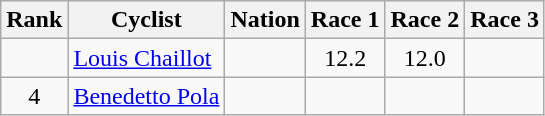<table class="wikitable sortable" style="text-align:center">
<tr>
<th>Rank</th>
<th>Cyclist</th>
<th>Nation</th>
<th>Race 1</th>
<th>Race 2</th>
<th>Race 3</th>
</tr>
<tr>
<td></td>
<td align=left><a href='#'>Louis Chaillot</a></td>
<td align=left></td>
<td>12.2</td>
<td>12.0</td>
<td></td>
</tr>
<tr>
<td>4</td>
<td align=left><a href='#'>Benedetto Pola</a></td>
<td align=left></td>
<td></td>
<td></td>
<td></td>
</tr>
</table>
